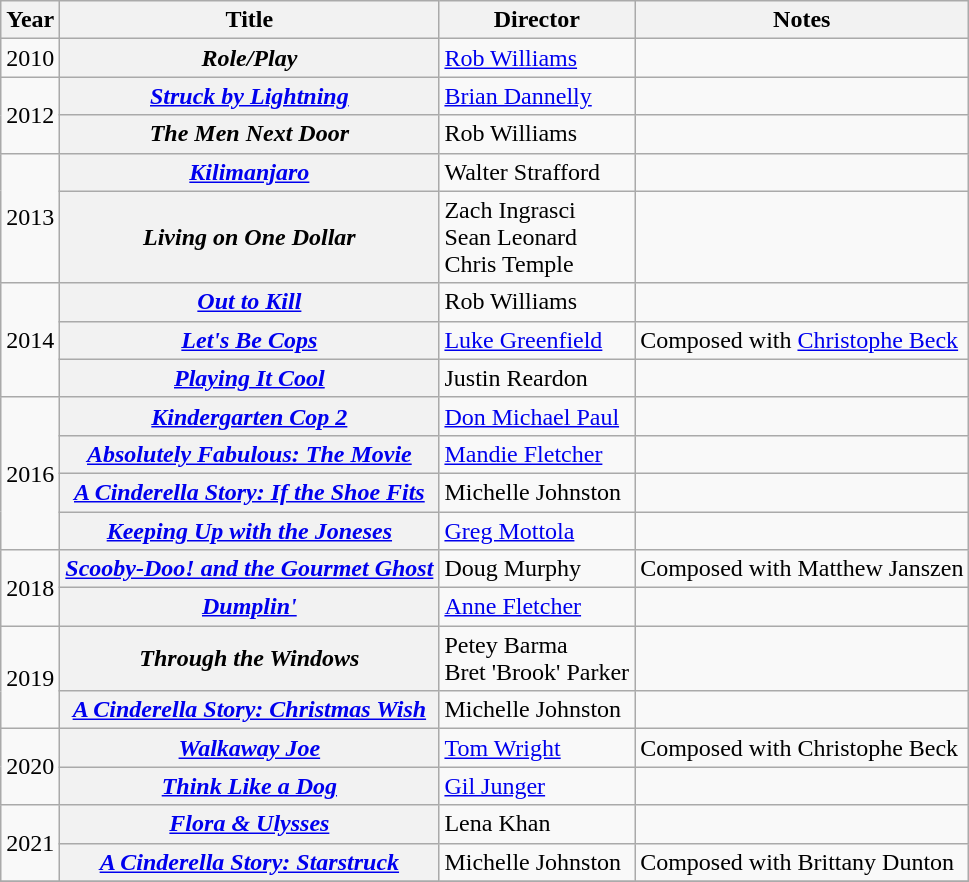<table class="wikitable plainrowheaders">
<tr>
<th>Year</th>
<th>Title</th>
<th>Director</th>
<th>Notes</th>
</tr>
<tr>
<td>2010</td>
<th scope="row"><em>Role/Play</em></th>
<td><a href='#'>Rob Williams</a></td>
<td></td>
</tr>
<tr>
<td rowspan=2>2012</td>
<th scope="row"><em><a href='#'>Struck by Lightning</a></em></th>
<td><a href='#'>Brian Dannelly</a></td>
<td></td>
</tr>
<tr>
<th scope="row"><em>The Men Next Door</em></th>
<td>Rob Williams</td>
<td></td>
</tr>
<tr>
<td rowspan=2>2013</td>
<th scope="row"><em><a href='#'>Kilimanjaro</a></em></th>
<td>Walter Strafford</td>
<td></td>
</tr>
<tr>
<th scope="row"><em>Living on One Dollar</em></th>
<td>Zach Ingrasci<br>Sean Leonard<br>Chris Temple</td>
<td></td>
</tr>
<tr>
<td rowspan=3>2014</td>
<th scope="row"><em><a href='#'>Out to Kill</a></em></th>
<td>Rob Williams</td>
<td></td>
</tr>
<tr>
<th scope="row"><em><a href='#'>Let's Be Cops</a></em></th>
<td><a href='#'>Luke Greenfield</a></td>
<td>Composed with <a href='#'>Christophe Beck</a></td>
</tr>
<tr>
<th scope="row"><em><a href='#'>Playing It Cool</a></em></th>
<td>Justin Reardon</td>
<td></td>
</tr>
<tr>
<td rowspan=4>2016</td>
<th scope="row"><em><a href='#'>Kindergarten Cop 2</a></em></th>
<td><a href='#'>Don Michael Paul</a></td>
<td></td>
</tr>
<tr>
<th scope="row"><em><a href='#'>Absolutely Fabulous: The Movie</a></em></th>
<td><a href='#'>Mandie Fletcher</a></td>
<td></td>
</tr>
<tr>
<th scope="row"><em><a href='#'>A Cinderella Story: If the Shoe Fits</a></em></th>
<td>Michelle Johnston</td>
<td></td>
</tr>
<tr>
<th scope="row"><em><a href='#'>Keeping Up with the Joneses</a></em></th>
<td><a href='#'>Greg Mottola</a></td>
<td></td>
</tr>
<tr>
<td rowspan=2>2018</td>
<th scope="row"><em><a href='#'>Scooby-Doo! and the Gourmet Ghost</a></em></th>
<td>Doug Murphy</td>
<td>Composed with Matthew Janszen</td>
</tr>
<tr>
<th scope="row"><em><a href='#'>Dumplin'</a></em></th>
<td><a href='#'>Anne Fletcher</a></td>
<td></td>
</tr>
<tr>
<td rowspan=2>2019</td>
<th scope="row"><em>Through the Windows</em></th>
<td>Petey Barma<br>Bret 'Brook' Parker</td>
<td></td>
</tr>
<tr>
<th scope="row"><em><a href='#'>A Cinderella Story: Christmas Wish</a></em></th>
<td>Michelle Johnston</td>
<td></td>
</tr>
<tr>
<td rowspan=2>2020</td>
<th scope="row"><em><a href='#'>Walkaway Joe</a></em></th>
<td><a href='#'>Tom Wright</a></td>
<td>Composed with Christophe Beck</td>
</tr>
<tr>
<th scope="row"><em><a href='#'>Think Like a Dog</a></em></th>
<td><a href='#'>Gil Junger</a></td>
<td></td>
</tr>
<tr>
<td rowspan=2>2021</td>
<th scope="row"><em><a href='#'>Flora & Ulysses</a></em></th>
<td>Lena Khan</td>
<td></td>
</tr>
<tr>
<th scope="row"><em><a href='#'>A Cinderella Story: Starstruck</a></em></th>
<td>Michelle Johnston</td>
<td>Composed with Brittany Dunton</td>
</tr>
<tr>
</tr>
</table>
